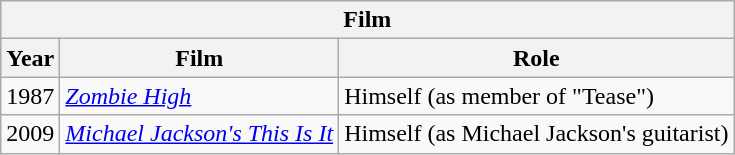<table class="wikitable">
<tr>
<th colspan="3">Film</th>
</tr>
<tr>
<th>Year</th>
<th>Film</th>
<th>Role</th>
</tr>
<tr>
<td>1987</td>
<td><em><a href='#'>Zombie High</a></em></td>
<td>Himself (as member of "Tease")</td>
</tr>
<tr>
<td>2009</td>
<td><em><a href='#'>Michael Jackson's This Is It</a></em></td>
<td>Himself (as Michael Jackson's guitarist)</td>
</tr>
</table>
